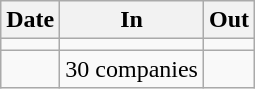<table class="wikitable sortable" border="1">
<tr>
<th>Date</th>
<th>In</th>
<th>Out</th>
</tr>
<tr>
<td></td>
<td></td>
<td></td>
</tr>
<tr>
<td></td>
<td>30 companies</td>
<td></td>
</tr>
</table>
